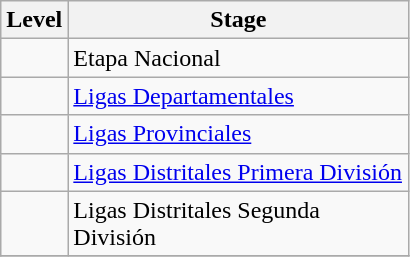<table class="wikitable sortable">
<tr>
<th width=>Level</th>
<th width=220px>Stage</th>
</tr>
<tr>
<td></td>
<td>Etapa Nacional</td>
</tr>
<tr>
<td></td>
<td><a href='#'>Ligas Departamentales</a></td>
</tr>
<tr>
<td></td>
<td><a href='#'>Ligas Provinciales</a></td>
</tr>
<tr>
<td></td>
<td><a href='#'>Ligas Distritales Primera División</a></td>
</tr>
<tr>
<td></td>
<td>Ligas Distritales Segunda División</td>
</tr>
<tr>
</tr>
</table>
